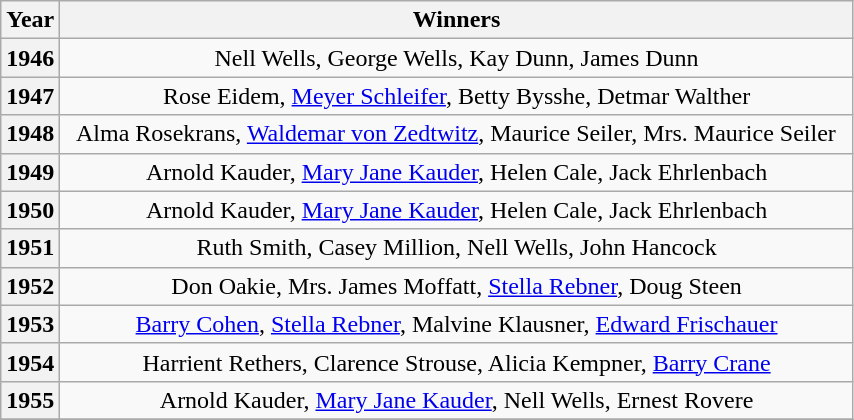<table class="wikitable" style="text-align:center">
<tr>
<th>Year</th>
<th>Winners</th>
</tr>
<tr>
<th>1946</th>
<td>Nell Wells, George Wells, Kay Dunn, James Dunn</td>
</tr>
<tr>
<th>1947</th>
<td>Rose Eidem, <a href='#'>Meyer Schleifer</a>, Betty Bysshe, Detmar Walther</td>
</tr>
<tr>
<th>1948</th>
<td>  Alma Rosekrans, <a href='#'>Waldemar von Zedtwitz</a>, Maurice Seiler, Mrs. Maurice Seiler  </td>
</tr>
<tr>
<th>1949</th>
<td>Arnold Kauder, <a href='#'>Mary Jane Kauder</a>, Helen Cale, Jack Ehrlenbach</td>
</tr>
<tr>
<th>1950</th>
<td>Arnold Kauder, <a href='#'>Mary Jane Kauder</a>, Helen Cale, Jack Ehrlenbach</td>
</tr>
<tr>
<th>1951</th>
<td>Ruth Smith, Casey Million, Nell Wells, John Hancock</td>
</tr>
<tr>
<th>1952</th>
<td>Don Oakie, Mrs. James Moffatt, <a href='#'>Stella Rebner</a>, Doug Steen</td>
</tr>
<tr>
<th>1953</th>
<td><a href='#'>Barry Cohen</a>, <a href='#'>Stella Rebner</a>, Malvine Klausner, <a href='#'>Edward Frischauer</a></td>
</tr>
<tr>
<th>1954</th>
<td>Harrient Rethers, Clarence Strouse, Alicia Kempner, <a href='#'>Barry Crane</a></td>
</tr>
<tr>
<th>1955</th>
<td>Arnold Kauder, <a href='#'>Mary Jane Kauder</a>, Nell Wells, Ernest Rovere</td>
</tr>
<tr>
</tr>
</table>
